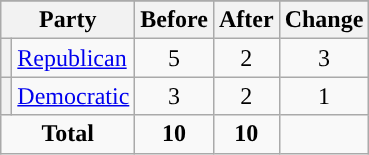<table class="wikitable" style="text-align:center;">
<tr>
</tr>
<tr>
<th colspan=2>Party</th>
<th>Before</th>
<th>After</th>
<th>Change</th>
</tr>
<tr>
<th style="background-color:"></th>
<td style="text-align:left;"><a href='#'>Republican</a></td>
<td>5</td>
<td>2</td>
<td> 3</td>
</tr>
<tr>
<th style="background-color:"></th>
<td style="text-align:left;"><a href='#'>Democratic</a></td>
<td>3</td>
<td>2</td>
<td> 1</td>
</tr>
<tr>
<td colspan=2><strong>Total</strong></td>
<td><strong>10</strong></td>
<td><strong>10</strong></td>
</tr>
</table>
